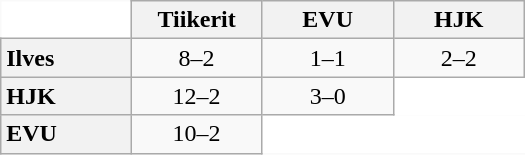<table class="wikitable" style="text-align:center; border-style: none  none  none  none;">
<tr>
<th style="width: 5em; border-style: none  none  none  none; background:white;"></th>
<th style="width: 5em;">Tiikerit</th>
<th style="width: 5em;">EVU</th>
<th style="width: 5em;">HJK</th>
</tr>
<tr>
<th style="text-align:left;">Ilves</th>
<td>8–2</td>
<td>1–1</td>
<td>2–2</td>
</tr>
<tr>
<th style="text-align:left;">HJK</th>
<td>12–2</td>
<td>3–0</td>
<td style="border-style: none  none  none  none; background:white;"></td>
</tr>
<tr>
<th style="text-align:left;">EVU</th>
<td>10–2</td>
<td style="border-style: none  none  none  none; background:white;"></td>
<td style="border-style: none  none  none  none; background:white;"></td>
</tr>
</table>
